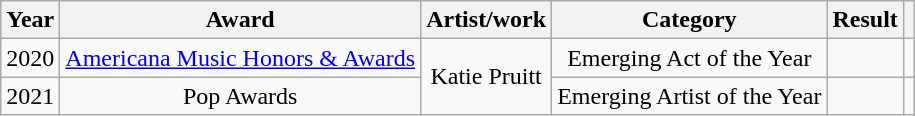<table class="wikitable plainrowheaders" style="text-align:center;">
<tr>
<th>Year</th>
<th>Award</th>
<th>Artist/work</th>
<th>Category</th>
<th>Result</th>
<th></th>
</tr>
<tr>
<td>2020</td>
<td><a href='#'>Americana Music Honors & Awards</a></td>
<td rowspan="2">Katie Pruitt</td>
<td>Emerging Act of the Year</td>
<td></td>
<td></td>
</tr>
<tr>
<td>2021</td>
<td>Pop Awards</td>
<td>Emerging Artist of the Year</td>
<td></td>
<td></td>
</tr>
</table>
